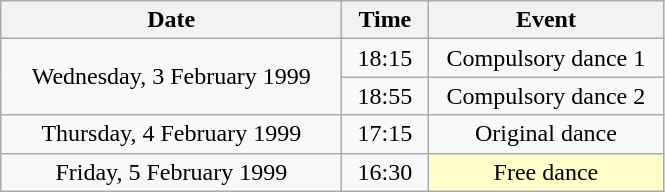<table class = "wikitable" style="text-align:center;">
<tr>
<th width=220>Date</th>
<th width=50>Time</th>
<th width=150>Event</th>
</tr>
<tr>
<td rowspan=2>Wednesday, 3 February 1999</td>
<td>18:15</td>
<td>Compulsory dance 1</td>
</tr>
<tr>
<td>18:55</td>
<td>Compulsory dance 2</td>
</tr>
<tr>
<td>Thursday, 4 February 1999</td>
<td>17:15</td>
<td>Original dance</td>
</tr>
<tr>
<td>Friday, 5 February 1999</td>
<td>16:30</td>
<td bgcolor=ffffcc>Free dance</td>
</tr>
</table>
